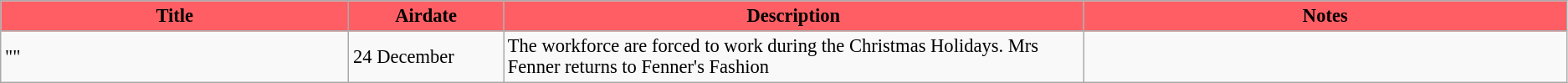<table class="wikitable" style="font-size:94%;">
<tr>
<th style="background:#ff5f64; width:18%;">Title</th>
<th style="background:#ff5f64; width:8%;">Airdate</th>
<th style="background:#ff5f64; width:30%;">Description</th>
<th style="background:#ff5f64; width:25%;">Notes</th>
</tr>
<tr>
<td>""</td>
<td>24 December</td>
<td>The workforce are forced to work during the Christmas Holidays. Mrs Fenner returns to Fenner's Fashion</td>
<td></td>
</tr>
</table>
